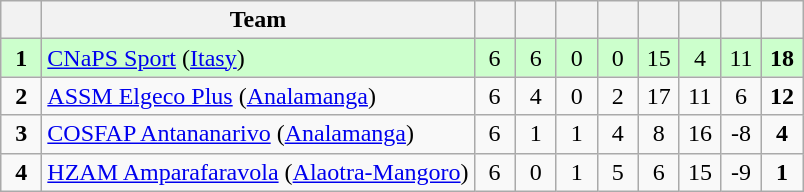<table class="wikitable" style="text-align: center;">
<tr>
<th width=20></th>
<th>Team</th>
<th width=20></th>
<th width=20></th>
<th width=20></th>
<th width=20></th>
<th width=20></th>
<th width=20></th>
<th width=20></th>
<th width=20></th>
</tr>
<tr bgcolor=#ccffcc>
<td><strong>1</strong></td>
<td align="left"><a href='#'>CNaPS Sport</a> (<a href='#'>Itasy</a>)</td>
<td>6</td>
<td>6</td>
<td>0</td>
<td>0</td>
<td>15</td>
<td>4</td>
<td>11</td>
<td><strong>18</strong></td>
</tr>
<tr>
<td><strong>2</strong></td>
<td align="left"><a href='#'>ASSM Elgeco Plus</a> (<a href='#'>Analamanga</a>)</td>
<td>6</td>
<td>4</td>
<td>0</td>
<td>2</td>
<td>17</td>
<td>11</td>
<td>6</td>
<td><strong>12</strong></td>
</tr>
<tr>
<td><strong>3</strong></td>
<td align="left"><a href='#'>COSFAP Antananarivo</a> (<a href='#'>Analamanga</a>)</td>
<td>6</td>
<td>1</td>
<td>1</td>
<td>4</td>
<td>8</td>
<td>16</td>
<td>-8</td>
<td><strong>4</strong></td>
</tr>
<tr>
<td><strong>4</strong></td>
<td align="left"><a href='#'>HZAM Amparafaravola</a> (<a href='#'>Alaotra-Mangoro</a>)</td>
<td>6</td>
<td>0</td>
<td>1</td>
<td>5</td>
<td>6</td>
<td>15</td>
<td>-9</td>
<td><strong>1</strong></td>
</tr>
</table>
